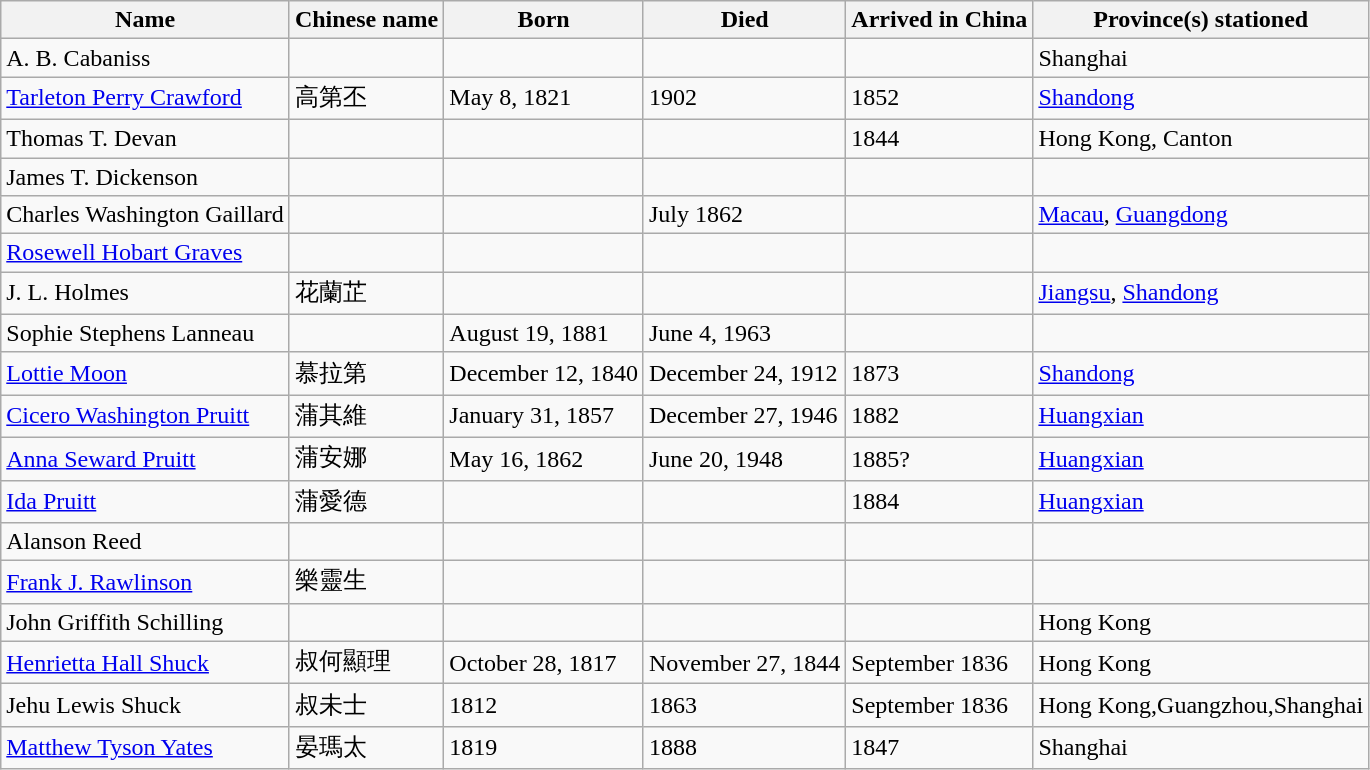<table class="wikitable">
<tr>
<th>Name</th>
<th>Chinese name</th>
<th>Born</th>
<th>Died</th>
<th>Arrived in China</th>
<th>Province(s) stationed</th>
</tr>
<tr>
<td>A. B. Cabaniss</td>
<td></td>
<td></td>
<td></td>
<td></td>
<td>Shanghai</td>
</tr>
<tr>
<td><a href='#'>Tarleton Perry Crawford</a></td>
<td>高第丕</td>
<td>May 8, 1821</td>
<td>1902</td>
<td>1852</td>
<td><a href='#'>Shandong</a></td>
</tr>
<tr>
<td>Thomas T. Devan</td>
<td></td>
<td></td>
<td></td>
<td>1844</td>
<td>Hong Kong, Canton</td>
</tr>
<tr>
<td>James T. Dickenson</td>
<td></td>
<td></td>
<td></td>
<td></td>
<td></td>
</tr>
<tr>
<td>Charles Washington Gaillard</td>
<td></td>
<td></td>
<td>July 1862</td>
<td></td>
<td><a href='#'>Macau</a>, <a href='#'>Guangdong</a></td>
</tr>
<tr>
<td><a href='#'>Rosewell Hobart Graves</a></td>
<td></td>
<td></td>
<td></td>
<td></td>
<td></td>
</tr>
<tr>
<td>J. L. Holmes</td>
<td>花蘭芷</td>
<td></td>
<td></td>
<td></td>
<td><a href='#'>Jiangsu</a>, <a href='#'>Shandong</a></td>
</tr>
<tr>
<td>Sophie Stephens Lanneau</td>
<td></td>
<td>August 19, 1881</td>
<td>June 4, 1963</td>
<td></td>
<td></td>
</tr>
<tr>
<td><a href='#'>Lottie Moon</a></td>
<td>慕拉第</td>
<td>December 12, 1840</td>
<td>December 24, 1912</td>
<td>1873</td>
<td><a href='#'>Shandong</a></td>
</tr>
<tr>
<td><a href='#'>Cicero Washington Pruitt</a></td>
<td>蒲其維</td>
<td>January 31, 1857</td>
<td>December 27, 1946</td>
<td>1882</td>
<td><a href='#'>Huangxian</a></td>
</tr>
<tr>
<td><a href='#'>Anna Seward Pruitt</a></td>
<td>蒲安娜</td>
<td>May 16, 1862</td>
<td>June 20, 1948</td>
<td>1885?</td>
<td><a href='#'>Huangxian</a></td>
</tr>
<tr>
<td><a href='#'>Ida Pruitt</a></td>
<td>蒲愛德</td>
<td></td>
<td></td>
<td>1884</td>
<td><a href='#'>Huangxian</a></td>
</tr>
<tr>
<td>Alanson Reed</td>
<td></td>
<td></td>
<td></td>
<td></td>
<td></td>
</tr>
<tr>
<td><a href='#'>Frank J. Rawlinson</a></td>
<td>樂靈生</td>
<td></td>
<td></td>
<td></td>
<td></td>
</tr>
<tr>
<td>John Griffith Schilling</td>
<td></td>
<td></td>
<td></td>
<td></td>
<td>Hong Kong</td>
</tr>
<tr>
<td><a href='#'>Henrietta Hall Shuck</a></td>
<td>叔何顯理</td>
<td>October 28, 1817</td>
<td>November 27, 1844</td>
<td>September 1836</td>
<td>Hong Kong</td>
</tr>
<tr>
<td>Jehu Lewis Shuck</td>
<td>叔未士</td>
<td>1812</td>
<td>1863</td>
<td>September 1836</td>
<td>Hong Kong,Guangzhou,Shanghai</td>
</tr>
<tr>
<td><a href='#'>Matthew Tyson Yates</a></td>
<td>晏瑪太</td>
<td>1819</td>
<td>1888</td>
<td>1847</td>
<td>Shanghai</td>
</tr>
</table>
